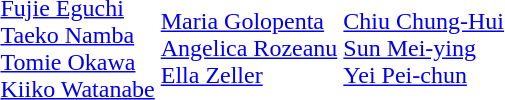<table>
<tr>
<td></td>
<td><br><a href='#'>Fujie Eguchi</a><br><a href='#'>Taeko Namba</a><br><a href='#'>Tomie Okawa</a><br><a href='#'>Kiiko Watanabe</a></td>
<td><br><a href='#'>Maria Golopenta</a><br><a href='#'>Angelica Rozeanu</a><br><a href='#'>Ella Zeller</a></td>
<td><br><a href='#'>Chiu Chung-Hui</a><br><a href='#'>Sun Mei-ying</a><br><a href='#'>Yei Pei-chun</a></td>
</tr>
</table>
